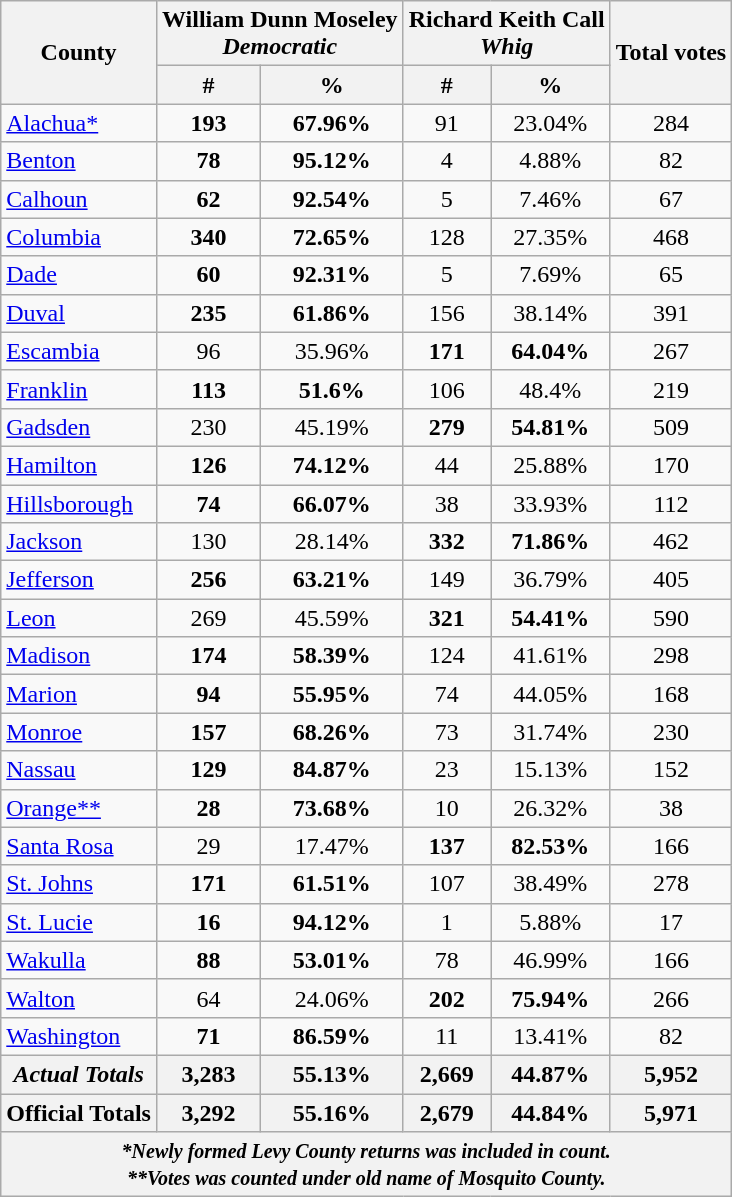<table class="wikitable sortable">
<tr>
<th rowspan="2">County</th>
<th colspan="2" style="text-align: center;" >William Dunn Moseley <br> <em>Democratic</em></th>
<th colspan="2" style="text-align: center;" >Richard Keith Call <br><em>Whig</em></th>
<th rowspan="2">Total votes</th>
</tr>
<tr>
<th colspan="1" style="text-align: center;" >#</th>
<th colspan="1" style="text-align: center;" >%</th>
<th colspan="1" style="text-align: center;" >#</th>
<th colspan="1" style="text-align: center;" >%</th>
</tr>
<tr>
<td><a href='#'>Alachua*</a></td>
<td align="center"><strong>193</strong></td>
<td align="center"><strong>67.96%</strong></td>
<td align="center">91</td>
<td align="center">23.04%</td>
<td align="center">284</td>
</tr>
<tr>
<td><a href='#'>Benton</a></td>
<td align="center"><strong>78</strong></td>
<td align="center"><strong>95.12%</strong></td>
<td align="center">4</td>
<td align="center">4.88%</td>
<td align="center">82</td>
</tr>
<tr>
<td><a href='#'>Calhoun</a></td>
<td align="center"><strong>62</strong></td>
<td align="center"><strong>92.54%</strong></td>
<td align="center">5</td>
<td align="center">7.46%</td>
<td align="center">67</td>
</tr>
<tr>
<td><a href='#'>Columbia</a></td>
<td align="center"><strong>340</strong></td>
<td align="center"><strong>72.65%</strong></td>
<td align="center">128</td>
<td align="center">27.35%</td>
<td align="center">468</td>
</tr>
<tr>
<td><a href='#'>Dade</a></td>
<td align="center"><strong>60</strong></td>
<td align="center"><strong>92.31%</strong></td>
<td align="center">5</td>
<td align="center">7.69%</td>
<td align="center">65</td>
</tr>
<tr>
<td><a href='#'>Duval</a></td>
<td align="center"><strong>235</strong></td>
<td align="center"><strong>61.86%</strong></td>
<td align="center">156</td>
<td align="center">38.14%</td>
<td align="center">391</td>
</tr>
<tr>
<td><a href='#'>Escambia</a></td>
<td align="center">96</td>
<td align="center">35.96%</td>
<td align="center"><strong>171</strong></td>
<td align="center"><strong>64.04%</strong></td>
<td align="center">267</td>
</tr>
<tr>
<td><a href='#'>Franklin</a></td>
<td align="center"><strong>113</strong></td>
<td align="center"><strong>51.6%</strong></td>
<td align="center">106</td>
<td align="center">48.4%</td>
<td align="center">219</td>
</tr>
<tr>
<td><a href='#'>Gadsden</a></td>
<td align="center">230</td>
<td align="center">45.19%</td>
<td align="center"><strong>279</strong></td>
<td align="center"><strong>54.81%</strong></td>
<td align="center">509</td>
</tr>
<tr>
<td><a href='#'>Hamilton</a></td>
<td align="center"><strong>126</strong></td>
<td align="center"><strong>74.12%</strong></td>
<td align="center">44</td>
<td align="center">25.88%</td>
<td align="center">170</td>
</tr>
<tr>
<td><a href='#'>Hillsborough</a></td>
<td align="center"><strong>74</strong></td>
<td align="center"><strong>66.07%</strong></td>
<td align="center">38</td>
<td align="center">33.93%</td>
<td align="center">112</td>
</tr>
<tr>
<td><a href='#'>Jackson</a></td>
<td align="center">130</td>
<td align="center">28.14%</td>
<td align="center"><strong>332</strong></td>
<td align="center"><strong>71.86%</strong></td>
<td align="center">462</td>
</tr>
<tr>
<td><a href='#'>Jefferson</a></td>
<td align="center"><strong>256</strong></td>
<td align="center"><strong>63.21%</strong></td>
<td align="center">149</td>
<td align="center">36.79%</td>
<td align="center">405</td>
</tr>
<tr>
<td><a href='#'>Leon</a></td>
<td align="center">269</td>
<td align="center">45.59%</td>
<td align="center"><strong>321</strong></td>
<td align="center"><strong>54.41%</strong></td>
<td align="center">590</td>
</tr>
<tr>
<td><a href='#'>Madison</a></td>
<td align="center"><strong>174</strong></td>
<td align="center"><strong>58.39%</strong></td>
<td align="center">124</td>
<td align="center">41.61%</td>
<td align="center">298</td>
</tr>
<tr>
<td><a href='#'>Marion</a></td>
<td align="center"><strong>94</strong></td>
<td align="center"><strong>55.95%</strong></td>
<td align="center">74</td>
<td align="center">44.05%</td>
<td align="center">168</td>
</tr>
<tr>
<td><a href='#'>Monroe</a></td>
<td align="center"><strong>157</strong></td>
<td align="center"><strong>68.26%</strong></td>
<td align="center">73</td>
<td align="center">31.74%</td>
<td align="center">230</td>
</tr>
<tr>
<td><a href='#'>Nassau</a></td>
<td align="center"><strong>129</strong></td>
<td align="center"><strong>84.87%</strong></td>
<td align="center">23</td>
<td align="center">15.13%</td>
<td align="center">152</td>
</tr>
<tr>
<td><a href='#'>Orange**</a></td>
<td align="center"><strong>28</strong></td>
<td align="center"><strong>73.68%</strong></td>
<td align="center">10</td>
<td align="center">26.32%</td>
<td align="center">38</td>
</tr>
<tr>
<td><a href='#'>Santa Rosa</a></td>
<td align="center">29</td>
<td align="center">17.47%</td>
<td align="center"><strong>137</strong></td>
<td align="center"><strong>82.53%</strong></td>
<td align="center">166</td>
</tr>
<tr>
<td><a href='#'>St. Johns</a></td>
<td align="center"><strong>171</strong></td>
<td align="center"><strong>61.51%</strong></td>
<td align="center">107</td>
<td align="center">38.49%</td>
<td align="center">278</td>
</tr>
<tr>
<td><a href='#'>St. Lucie</a></td>
<td align="center"><strong>16</strong></td>
<td align="center"><strong>94.12%</strong></td>
<td align="center">1</td>
<td align="center">5.88%</td>
<td align="center">17</td>
</tr>
<tr>
<td><a href='#'>Wakulla</a></td>
<td align="center"><strong>88</strong></td>
<td align="center"><strong>53.01%</strong></td>
<td align="center">78</td>
<td align="center">46.99%</td>
<td align="center">166</td>
</tr>
<tr>
<td><a href='#'>Walton</a></td>
<td align="center">64</td>
<td align="center">24.06%</td>
<td align="center"><strong>202</strong></td>
<td align="center"><strong>75.94%</strong></td>
<td align="center">266</td>
</tr>
<tr>
<td><a href='#'>Washington</a></td>
<td align="center"><strong>71</strong></td>
<td align="center"><strong>86.59%</strong></td>
<td align="center">11</td>
<td align="center">13.41%</td>
<td align="center">82</td>
</tr>
<tr>
<th><em>Actual Totals</em></th>
<th><strong>3,283</strong></th>
<th><strong>55.13%</strong></th>
<th><strong>2,669</strong></th>
<th><strong>44.87%</strong></th>
<th>5,952</th>
</tr>
<tr>
<th>Official Totals</th>
<th><strong>3,292</strong></th>
<th><strong>55.16%</strong></th>
<th><strong>2,679</strong></th>
<th><strong>44.84%</strong></th>
<th>5,971</th>
</tr>
<tr>
<th colspan="6"><em><small>*Newly formed Levy County returns was included in count.</small> <br><small>**Votes was counted under old name of Mosquito County.</small></em></th>
</tr>
</table>
